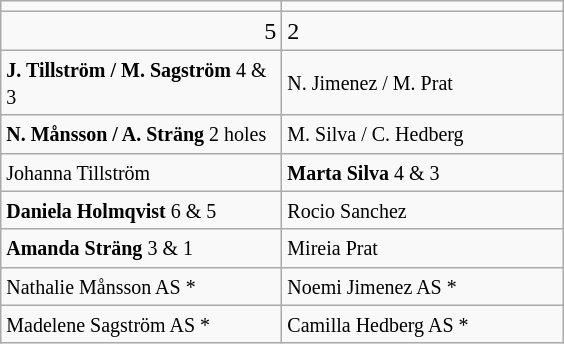<table class="wikitable">
<tr>
<td align="center" width="180"></td>
<td align="center" width="180"></td>
</tr>
<tr>
<td align="right">5</td>
<td>2</td>
</tr>
<tr>
<td><small><strong>J. Tillström / M. Sagström</strong> 4 & 3</small></td>
<td><small>N. Jimenez / M. Prat</small></td>
</tr>
<tr>
<td><small><strong>N. Månsson / A. Sträng</strong> 2 holes</small></td>
<td><small>M. Silva / C. Hedberg</small></td>
</tr>
<tr>
<td><small>Johanna Tillström</small></td>
<td><small><strong>Marta Silva</strong> 4 & 3</small></td>
</tr>
<tr>
<td><small><strong>Daniela Holmqvist</strong> 6 & 5</small></td>
<td><small>Rocio Sanchez</small></td>
</tr>
<tr>
<td><small><strong>Amanda Sträng</strong> 3 & 1</small></td>
<td><small>Mireia Prat</small></td>
</tr>
<tr>
<td><small>Nathalie Månsson AS *</small></td>
<td><small>Noemi Jimenez AS *</small></td>
</tr>
<tr>
<td><small>Madelene Sagström AS *</small></td>
<td><small>Camilla Hedberg AS *</small></td>
</tr>
</table>
